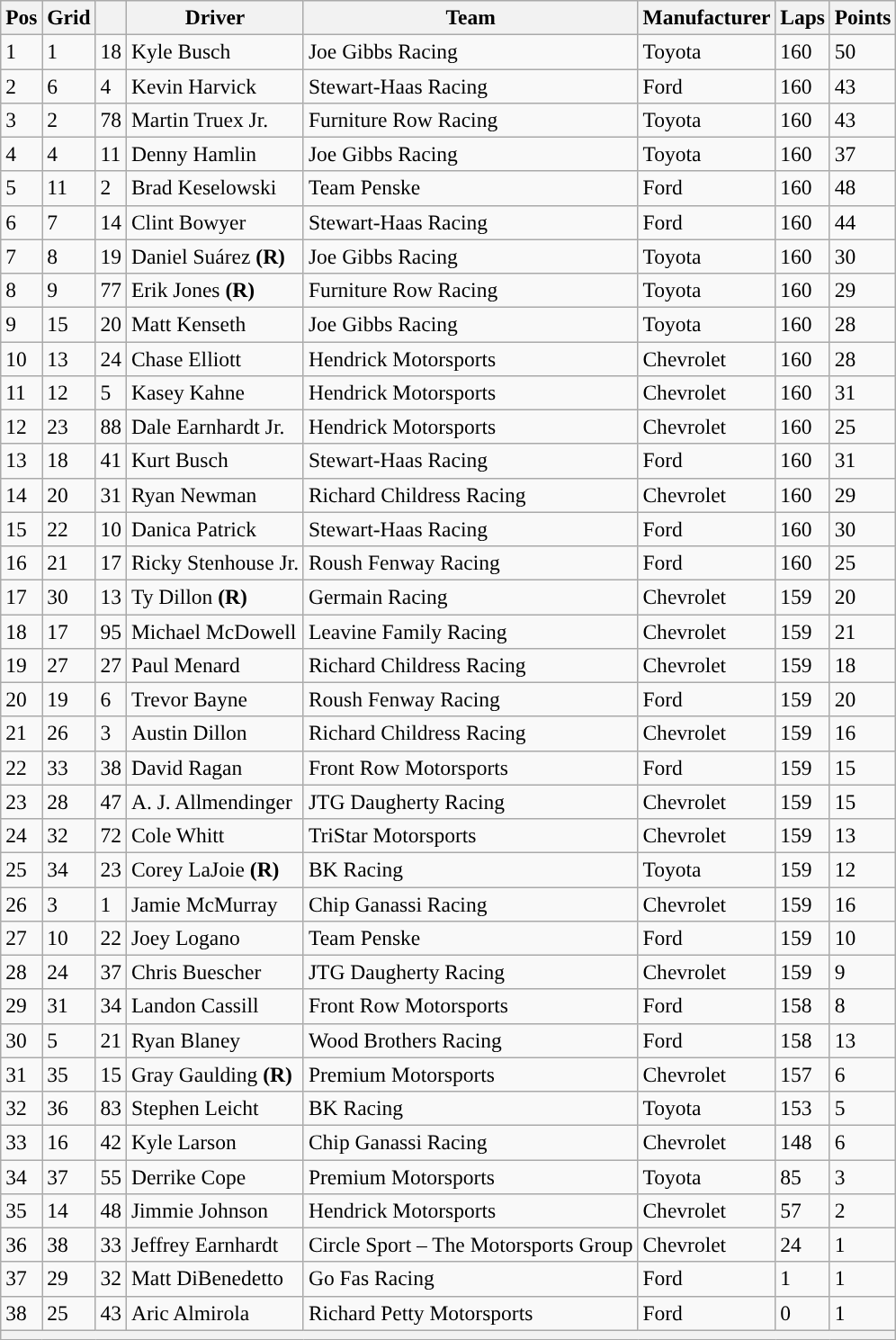<table class="wikitable" style="font-size:98%">
<tr>
<th>Pos</th>
<th>Grid</th>
<th></th>
<th>Driver</th>
<th>Team</th>
<th>Manufacturer</th>
<th>Laps</th>
<th>Points</th>
</tr>
<tr>
<td>1</td>
<td>1</td>
<td>18</td>
<td>Kyle Busch</td>
<td>Joe Gibbs Racing</td>
<td>Toyota</td>
<td>160</td>
<td>50</td>
</tr>
<tr>
<td>2</td>
<td>6</td>
<td>4</td>
<td>Kevin Harvick</td>
<td>Stewart-Haas Racing</td>
<td>Ford</td>
<td>160</td>
<td>43</td>
</tr>
<tr>
<td>3</td>
<td>2</td>
<td>78</td>
<td>Martin Truex Jr.</td>
<td>Furniture Row Racing</td>
<td>Toyota</td>
<td>160</td>
<td>43</td>
</tr>
<tr>
<td>4</td>
<td>4</td>
<td>11</td>
<td>Denny Hamlin</td>
<td>Joe Gibbs Racing</td>
<td>Toyota</td>
<td>160</td>
<td>37</td>
</tr>
<tr>
<td>5</td>
<td>11</td>
<td>2</td>
<td>Brad Keselowski</td>
<td>Team Penske</td>
<td>Ford</td>
<td>160</td>
<td>48</td>
</tr>
<tr>
<td>6</td>
<td>7</td>
<td>14</td>
<td>Clint Bowyer</td>
<td>Stewart-Haas Racing</td>
<td>Ford</td>
<td>160</td>
<td>44</td>
</tr>
<tr>
<td>7</td>
<td>8</td>
<td>19</td>
<td>Daniel Suárez <strong>(R)</strong></td>
<td>Joe Gibbs Racing</td>
<td>Toyota</td>
<td>160</td>
<td>30</td>
</tr>
<tr>
<td>8</td>
<td>9</td>
<td>77</td>
<td>Erik Jones <strong>(R)</strong></td>
<td>Furniture Row Racing</td>
<td>Toyota</td>
<td>160</td>
<td>29</td>
</tr>
<tr>
<td>9</td>
<td>15</td>
<td>20</td>
<td>Matt Kenseth</td>
<td>Joe Gibbs Racing</td>
<td>Toyota</td>
<td>160</td>
<td>28</td>
</tr>
<tr>
<td>10</td>
<td>13</td>
<td>24</td>
<td>Chase Elliott</td>
<td>Hendrick Motorsports</td>
<td>Chevrolet</td>
<td>160</td>
<td>28</td>
</tr>
<tr>
<td>11</td>
<td>12</td>
<td>5</td>
<td>Kasey Kahne</td>
<td>Hendrick Motorsports</td>
<td>Chevrolet</td>
<td>160</td>
<td>31</td>
</tr>
<tr>
<td>12</td>
<td>23</td>
<td>88</td>
<td>Dale Earnhardt Jr.</td>
<td>Hendrick Motorsports</td>
<td>Chevrolet</td>
<td>160</td>
<td>25</td>
</tr>
<tr>
<td>13</td>
<td>18</td>
<td>41</td>
<td>Kurt Busch</td>
<td>Stewart-Haas Racing</td>
<td>Ford</td>
<td>160</td>
<td>31</td>
</tr>
<tr>
<td>14</td>
<td>20</td>
<td>31</td>
<td>Ryan Newman</td>
<td>Richard Childress Racing</td>
<td>Chevrolet</td>
<td>160</td>
<td>29</td>
</tr>
<tr>
<td>15</td>
<td>22</td>
<td>10</td>
<td>Danica Patrick</td>
<td>Stewart-Haas Racing</td>
<td>Ford</td>
<td>160</td>
<td>30</td>
</tr>
<tr>
<td>16</td>
<td>21</td>
<td>17</td>
<td>Ricky Stenhouse Jr.</td>
<td>Roush Fenway Racing</td>
<td>Ford</td>
<td>160</td>
<td>25</td>
</tr>
<tr>
<td>17</td>
<td>30</td>
<td>13</td>
<td>Ty Dillon <strong>(R)</strong></td>
<td>Germain Racing</td>
<td>Chevrolet</td>
<td>159</td>
<td>20</td>
</tr>
<tr>
<td>18</td>
<td>17</td>
<td>95</td>
<td>Michael McDowell</td>
<td>Leavine Family Racing</td>
<td>Chevrolet</td>
<td>159</td>
<td>21</td>
</tr>
<tr>
<td>19</td>
<td>27</td>
<td>27</td>
<td>Paul Menard</td>
<td>Richard Childress Racing</td>
<td>Chevrolet</td>
<td>159</td>
<td>18</td>
</tr>
<tr>
<td>20</td>
<td>19</td>
<td>6</td>
<td>Trevor Bayne</td>
<td>Roush Fenway Racing</td>
<td>Ford</td>
<td>159</td>
<td>20</td>
</tr>
<tr>
<td>21</td>
<td>26</td>
<td>3</td>
<td>Austin Dillon</td>
<td>Richard Childress Racing</td>
<td>Chevrolet</td>
<td>159</td>
<td>16</td>
</tr>
<tr>
<td>22</td>
<td>33</td>
<td>38</td>
<td>David Ragan</td>
<td>Front Row Motorsports</td>
<td>Ford</td>
<td>159</td>
<td>15</td>
</tr>
<tr>
<td>23</td>
<td>28</td>
<td>47</td>
<td>A. J. Allmendinger</td>
<td>JTG Daugherty Racing</td>
<td>Chevrolet</td>
<td>159</td>
<td>15</td>
</tr>
<tr>
<td>24</td>
<td>32</td>
<td>72</td>
<td>Cole Whitt</td>
<td>TriStar Motorsports</td>
<td>Chevrolet</td>
<td>159</td>
<td>13</td>
</tr>
<tr>
<td>25</td>
<td>34</td>
<td>23</td>
<td>Corey LaJoie <strong>(R)</strong></td>
<td>BK Racing</td>
<td>Toyota</td>
<td>159</td>
<td>12</td>
</tr>
<tr>
<td>26</td>
<td>3</td>
<td>1</td>
<td>Jamie McMurray</td>
<td>Chip Ganassi Racing</td>
<td>Chevrolet</td>
<td>159</td>
<td>16</td>
</tr>
<tr>
<td>27</td>
<td>10</td>
<td>22</td>
<td>Joey Logano</td>
<td>Team Penske</td>
<td>Ford</td>
<td>159</td>
<td>10</td>
</tr>
<tr>
<td>28</td>
<td>24</td>
<td>37</td>
<td>Chris Buescher</td>
<td>JTG Daugherty Racing</td>
<td>Chevrolet</td>
<td>159</td>
<td>9</td>
</tr>
<tr>
<td>29</td>
<td>31</td>
<td>34</td>
<td>Landon Cassill</td>
<td>Front Row Motorsports</td>
<td>Ford</td>
<td>158</td>
<td>8</td>
</tr>
<tr>
<td>30</td>
<td>5</td>
<td>21</td>
<td>Ryan Blaney</td>
<td>Wood Brothers Racing</td>
<td>Ford</td>
<td>158</td>
<td>13</td>
</tr>
<tr>
<td>31</td>
<td>35</td>
<td>15</td>
<td>Gray Gaulding <strong>(R)</strong></td>
<td>Premium Motorsports</td>
<td>Chevrolet</td>
<td>157</td>
<td>6</td>
</tr>
<tr>
<td>32</td>
<td>36</td>
<td>83</td>
<td>Stephen Leicht</td>
<td>BK Racing</td>
<td>Toyota</td>
<td>153</td>
<td>5</td>
</tr>
<tr>
<td>33</td>
<td>16</td>
<td>42</td>
<td>Kyle Larson</td>
<td>Chip Ganassi Racing</td>
<td>Chevrolet</td>
<td>148</td>
<td>6</td>
</tr>
<tr>
<td>34</td>
<td>37</td>
<td>55</td>
<td>Derrike Cope</td>
<td>Premium Motorsports</td>
<td>Toyota</td>
<td>85</td>
<td>3</td>
</tr>
<tr>
<td>35</td>
<td>14</td>
<td>48</td>
<td>Jimmie Johnson</td>
<td>Hendrick Motorsports</td>
<td>Chevrolet</td>
<td>57</td>
<td>2</td>
</tr>
<tr>
<td>36</td>
<td>38</td>
<td>33</td>
<td>Jeffrey Earnhardt</td>
<td>Circle Sport – The Motorsports Group</td>
<td>Chevrolet</td>
<td>24</td>
<td>1</td>
</tr>
<tr>
<td>37</td>
<td>29</td>
<td>32</td>
<td>Matt DiBenedetto</td>
<td>Go Fas Racing</td>
<td>Ford</td>
<td>1</td>
<td>1</td>
</tr>
<tr>
<td>38</td>
<td>25</td>
<td>43</td>
<td>Aric Almirola</td>
<td>Richard Petty Motorsports</td>
<td>Ford</td>
<td>0</td>
<td>1</td>
</tr>
<tr>
<th colspan="8"></th>
</tr>
</table>
